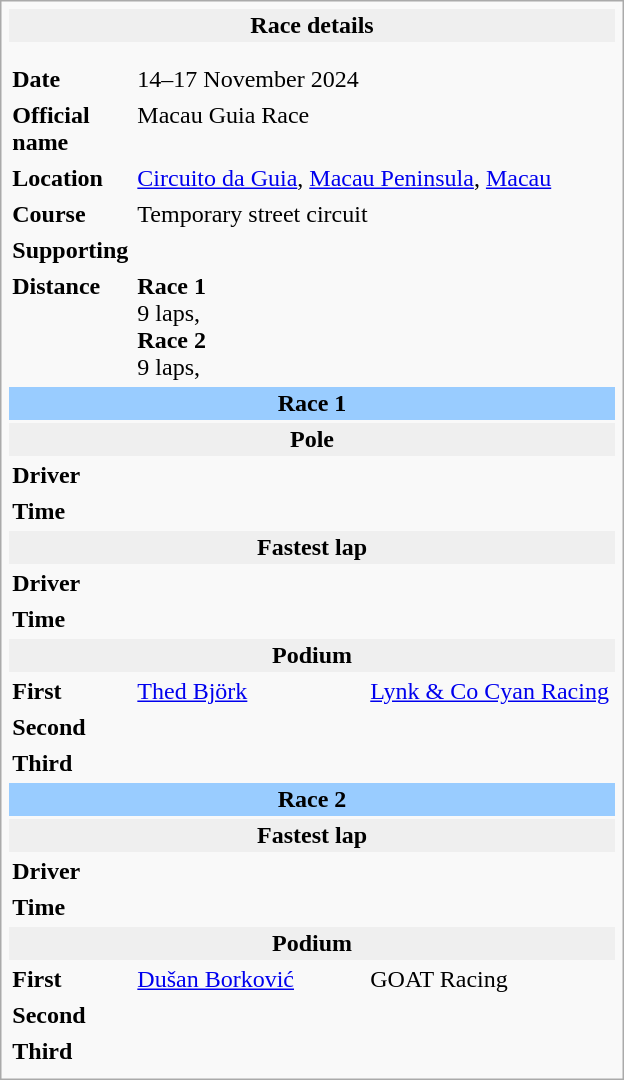<table class="infobox" align="right" cellpadding="2" style="float:right; width: 26em; ">
<tr>
<th colspan="3" bgcolor="#efefef">Race details</th>
</tr>
<tr>
<td colspan="3" style="text-align:center;"></td>
</tr>
<tr>
<td colspan="3" style="text-align:center;"></td>
</tr>
<tr>
<td style="width: 20%;"><strong>Date</strong></td>
<td>14–17 November 2024</td>
</tr>
<tr>
<td><strong>Official name</strong></td>
<td colspan=2>Macau Guia Race</td>
</tr>
<tr>
<td><strong>Location</strong></td>
<td colspan=2><a href='#'>Circuito da Guia</a>, <a href='#'>Macau Peninsula</a>, <a href='#'>Macau</a></td>
</tr>
<tr>
<td><strong>Course</strong></td>
<td colspan=2>Temporary street circuit<br></td>
</tr>
<tr>
<td><strong>Supporting</strong></td>
<td colspan=2></td>
</tr>
<tr>
<td><strong>Distance</strong></td>
<td colspan=2><strong>Race 1</strong><br>9 laps, <br><strong>Race 2 </strong><br>9 laps, </td>
</tr>
<tr>
<td colspan=3 style="text-align:center; background-color:#99ccff"><strong>Race 1</strong></td>
</tr>
<tr>
<th colspan=3 bgcolor="#efefef">Pole</th>
</tr>
<tr>
<td><strong>Driver</strong></td>
<td></td>
<td></td>
</tr>
<tr>
<td><strong>Time</strong></td>
<td colspan=2></td>
</tr>
<tr>
<th colspan=3 bgcolor="#efefef">Fastest lap</th>
</tr>
<tr>
<td><strong>Driver</strong></td>
<td></td>
<td></td>
</tr>
<tr>
<td><strong>Time</strong></td>
<td colspan=2></td>
</tr>
<tr>
<th colspan=3 bgcolor="#efefef">Podium</th>
</tr>
<tr>
<td><strong>First</strong></td>
<td> <a href='#'>Thed Björk</a></td>
<td> <a href='#'>Lynk & Co Cyan Racing</a></td>
</tr>
<tr>
<td><strong>Second</strong></td>
<td></td>
<td></td>
</tr>
<tr>
<td><strong>Third</strong></td>
<td></td>
<td></td>
</tr>
<tr>
<td colspan=3 style="text-align:center; background-color:#99ccff"><strong>Race 2</strong></td>
</tr>
<tr>
<th colspan=3 bgcolor="#efefef">Fastest lap</th>
</tr>
<tr>
<td><strong>Driver</strong></td>
<td></td>
<td></td>
</tr>
<tr>
<td><strong>Time</strong></td>
<td colspan=2></td>
</tr>
<tr>
<th colspan=3 bgcolor="#efefef">Podium</th>
</tr>
<tr>
<td><strong>First</strong></td>
<td> <a href='#'>Dušan Borković</a></td>
<td> GOAT Racing</td>
</tr>
<tr>
<td><strong>Second</strong></td>
<td></td>
<td></td>
</tr>
<tr>
<td><strong>Third</strong></td>
<td></td>
<td></td>
</tr>
<tr>
</tr>
</table>
